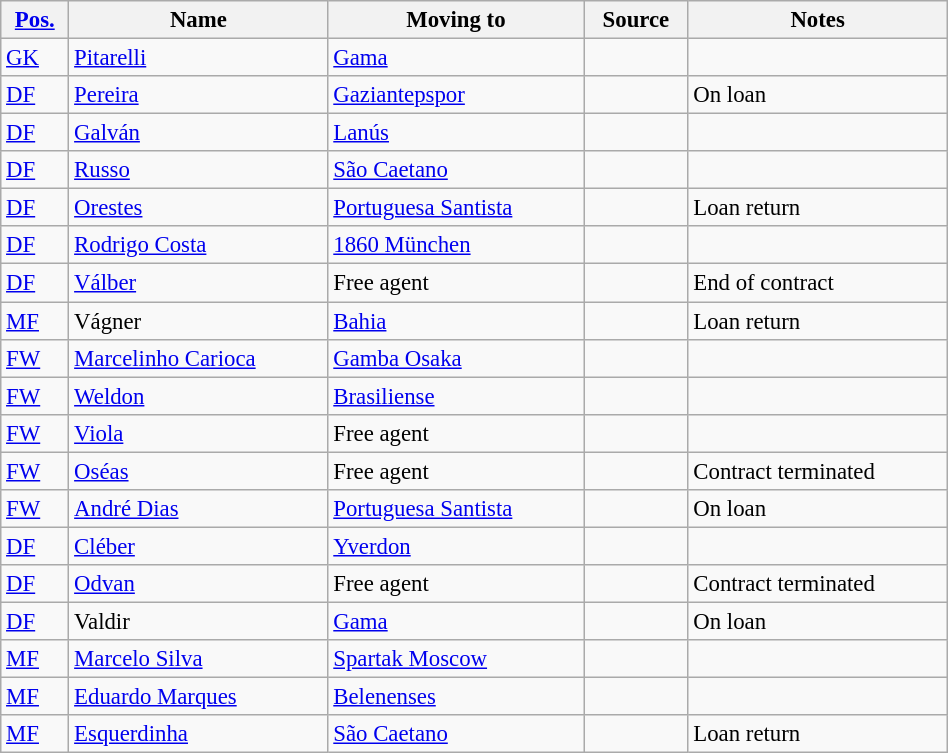<table class="wikitable sortable" style="width:50%; text-align:center; font-size:95%; text-align:left;">
<tr>
<th><a href='#'>Pos.</a></th>
<th>Name</th>
<th>Moving to</th>
<th>Source</th>
<th>Notes</th>
</tr>
<tr>
<td><a href='#'>GK</a></td>
<td style="text-align:left;"> <a href='#'>Pitarelli</a></td>
<td style="text-align:left;"><a href='#'>Gama</a></td>
<td></td>
<td></td>
</tr>
<tr>
<td><a href='#'>DF</a></td>
<td style="text-align:left;"> <a href='#'>Pereira</a></td>
<td style="text-align:left;"> <a href='#'>Gaziantepspor</a></td>
<td></td>
<td>On loan</td>
</tr>
<tr>
<td><a href='#'>DF</a></td>
<td style="text-align:left;"> <a href='#'>Galván</a></td>
<td style="text-align:left;"> <a href='#'>Lanús</a></td>
<td></td>
<td></td>
</tr>
<tr>
<td><a href='#'>DF</a></td>
<td style="text-align:left;"> <a href='#'>Russo</a></td>
<td style="text-align:left;"><a href='#'>São Caetano</a></td>
<td></td>
<td></td>
</tr>
<tr>
<td><a href='#'>DF</a></td>
<td style="text-align:left;"> <a href='#'>Orestes</a></td>
<td style="text-align:left;"><a href='#'>Portuguesa Santista</a></td>
<td></td>
<td>Loan return</td>
</tr>
<tr>
<td><a href='#'>DF</a></td>
<td style="text-align:left;"> <a href='#'>Rodrigo Costa</a></td>
<td style="text-align:left;"> <a href='#'>1860 München</a></td>
<td></td>
<td></td>
</tr>
<tr>
<td><a href='#'>DF</a></td>
<td style="text-align:left;"> <a href='#'>Válber</a></td>
<td style="text-align:left;">Free agent</td>
<td></td>
<td>End of contract</td>
</tr>
<tr>
<td><a href='#'>MF</a></td>
<td style="text-align:left;"> Vágner</td>
<td style="text-align:left;"><a href='#'>Bahia</a></td>
<td></td>
<td>Loan return</td>
</tr>
<tr>
<td><a href='#'>FW</a></td>
<td style="text-align:left;"> <a href='#'>Marcelinho Carioca</a></td>
<td style="text-align:left;"> <a href='#'>Gamba Osaka</a></td>
<td></td>
<td></td>
</tr>
<tr>
<td><a href='#'>FW</a></td>
<td style="text-align:left;"> <a href='#'>Weldon</a></td>
<td style="text-align:left;"><a href='#'>Brasiliense</a></td>
<td></td>
<td></td>
</tr>
<tr>
<td><a href='#'>FW</a></td>
<td style="text-align:left;"> <a href='#'>Viola</a></td>
<td style="text-align:left;">Free agent</td>
<td></td>
<td></td>
</tr>
<tr>
<td><a href='#'>FW</a></td>
<td style="text-align:left;"> <a href='#'>Oséas</a></td>
<td style="text-align:left;">Free agent</td>
<td></td>
<td>Contract terminated</td>
</tr>
<tr>
<td><a href='#'>FW</a></td>
<td style="text-align:left;"> <a href='#'>André Dias</a></td>
<td style="text-align:left;"><a href='#'>Portuguesa Santista</a></td>
<td></td>
<td>On loan</td>
</tr>
<tr>
<td><a href='#'>DF</a></td>
<td style="text-align:left;"> <a href='#'>Cléber</a></td>
<td style="text-align:left;"> <a href='#'>Yverdon</a></td>
<td></td>
<td></td>
</tr>
<tr>
<td><a href='#'>DF</a></td>
<td style="text-align:left;"> <a href='#'>Odvan</a></td>
<td style="text-align:left;">Free agent</td>
<td></td>
<td>Contract terminated</td>
</tr>
<tr>
<td><a href='#'>DF</a></td>
<td style="text-align:left;"> Valdir</td>
<td style="text-align:left;"><a href='#'>Gama</a></td>
<td></td>
<td>On loan</td>
</tr>
<tr>
<td><a href='#'>MF</a></td>
<td style="text-align:left;"> <a href='#'>Marcelo Silva</a></td>
<td style="text-align:left;"> <a href='#'>Spartak Moscow</a></td>
<td></td>
<td></td>
</tr>
<tr>
<td><a href='#'>MF</a></td>
<td style="text-align:left;"> <a href='#'>Eduardo Marques</a></td>
<td style="text-align:left;"> <a href='#'>Belenenses</a></td>
<td></td>
<td></td>
</tr>
<tr>
<td><a href='#'>MF</a></td>
<td style="text-align:left;"> <a href='#'>Esquerdinha</a></td>
<td style="text-align:left;"><a href='#'>São Caetano</a></td>
<td></td>
<td>Loan return</td>
</tr>
</table>
